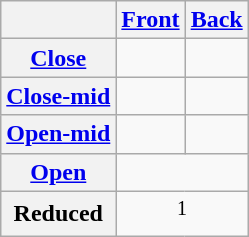<table class="wikitable" style="text-align: center;">
<tr>
<th></th>
<th><a href='#'>Front</a></th>
<th><a href='#'>Back</a></th>
</tr>
<tr>
<th><a href='#'>Close</a></th>
<td></td>
<td></td>
</tr>
<tr>
<th><a href='#'>Close-mid</a></th>
<td></td>
<td></td>
</tr>
<tr>
<th><a href='#'>Open-mid</a></th>
<td></td>
<td></td>
</tr>
<tr>
<th><a href='#'>Open</a></th>
<td colspan="2"></td>
</tr>
<tr>
<th>Reduced</th>
<td colspan="2"><sup>1</sup></td>
</tr>
</table>
